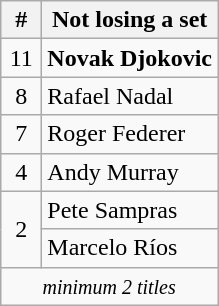<table class="wikitable" style="display:inline-table;">
<tr>
<th width=20>#</th>
<th>Not losing a set</th>
</tr>
<tr>
<td style="text-align: center;">11</td>
<td> <strong>Novak Djokovic</strong></td>
</tr>
<tr>
<td style="text-align: center;">8</td>
<td> Rafael Nadal</td>
</tr>
<tr>
<td style="text-align: center;">7</td>
<td> Roger Federer</td>
</tr>
<tr>
<td style="text-align: center;">4</td>
<td> Andy Murray</td>
</tr>
<tr>
<td rowspan="2" style="text-align: center;">2</td>
<td> Pete Sampras</td>
</tr>
<tr>
<td> Marcelo Ríos</td>
</tr>
<tr>
<td colspan="3" style="text-align: center;"><small><em>minimum 2 titles</em></small></td>
</tr>
</table>
